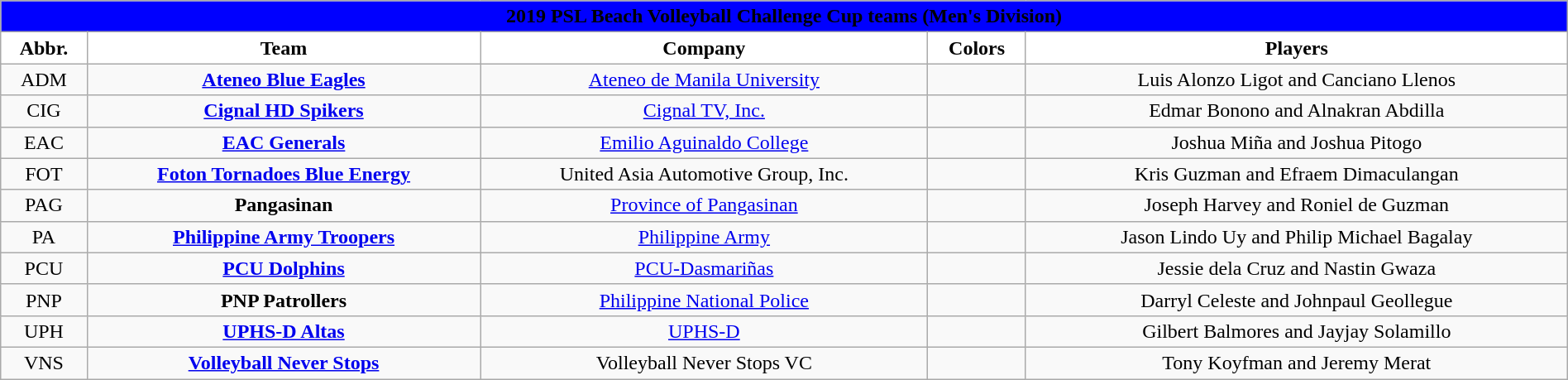<table class="wikitable" style="width:100%; text-align:left">
<tr>
<th style=background:BLUE colspan=7><span>2019 PSL Beach Volleyball Challenge Cup teams (Men's Division)</span></th>
</tr>
<tr>
<th style="background:white">Abbr.</th>
<th style="background:white">Team</th>
<th style="background:white">Company</th>
<th style="background:white">Colors</th>
<th style="background:white">Players</th>
</tr>
<tr>
<td align=center>ADM</td>
<td align=center><strong><a href='#'>Ateneo Blue Eagles</a></strong></td>
<td align=center><a href='#'>Ateneo de Manila University</a></td>
<td align=center> </td>
<td align=center>Luis Alonzo Ligot and Canciano Llenos</td>
</tr>
<tr>
<td align=center>CIG</td>
<td align=center><strong><a href='#'>Cignal HD Spikers</a></strong></td>
<td align=center><a href='#'>Cignal TV, Inc.</a></td>
<td align=center> </td>
<td align=center>Edmar Bonono and Alnakran Abdilla</td>
</tr>
<tr>
<td align=center>EAC</td>
<td align=center><strong><a href='#'>EAC Generals</a></strong></td>
<td align=center><a href='#'>Emilio Aguinaldo College</a></td>
<td align=center></td>
<td align=center>Joshua Miña and Joshua Pitogo</td>
</tr>
<tr>
<td align=center>FOT</td>
<td align=center><strong><a href='#'>Foton Tornadoes Blue Energy</a></strong></td>
<td align=center>United Asia Automotive Group, Inc.</td>
<td align=center> </td>
<td align=center>Kris Guzman and Efraem Dimaculangan</td>
</tr>
<tr>
<td align=center>PAG</td>
<td align=center><strong>Pangasinan</strong></td>
<td align=center><a href='#'>Province of Pangasinan</a></td>
<td align=center></td>
<td align=center>Joseph Harvey and Roniel de Guzman</td>
</tr>
<tr>
<td align=center>PA</td>
<td align=center><strong><a href='#'>Philippine Army Troopers</a></strong></td>
<td align=center><a href='#'>Philippine Army</a></td>
<td align=center>  </td>
<td align=center>Jason Lindo Uy and Philip Michael Bagalay</td>
</tr>
<tr>
<td align=center>PCU</td>
<td align=center><strong><a href='#'>PCU Dolphins</a></strong></td>
<td align=center><a href='#'>PCU-Dasmariñas</a></td>
<td align=center> </td>
<td align=center>Jessie dela Cruz and Nastin Gwaza</td>
</tr>
<tr>
<td align=center>PNP</td>
<td align=center><strong>PNP Patrollers</strong></td>
<td align=center><a href='#'>Philippine National Police</a></td>
<td align=center></td>
<td align=center>Darryl Celeste and Johnpaul Geollegue</td>
</tr>
<tr>
<td align=center>UPH</td>
<td align=center><strong><a href='#'>UPHS-D Altas</a></strong></td>
<td align=center><a href='#'>UPHS-D</a></td>
<td align=center> </td>
<td align=center>Gilbert Balmores and Jayjay Solamillo</td>
</tr>
<tr>
<td align=center>VNS</td>
<td align=center><strong><a href='#'>Volleyball Never Stops</a></strong></td>
<td align=center>Volleyball Never Stops VC</td>
<td align=center></td>
<td align=center>Tony Koyfman and Jeremy Merat</td>
</tr>
</table>
